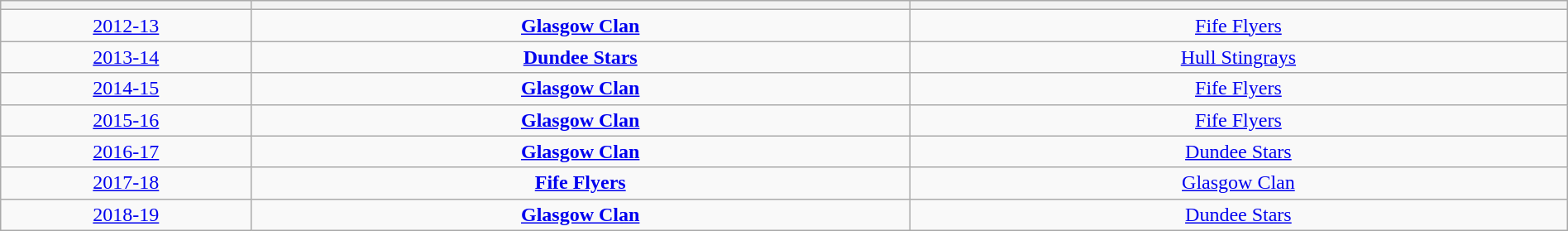<table class="wikitable" style="width: 100%">
<tr>
<th width="16%"></th>
<th width="42%"></th>
<th width="42%"></th>
</tr>
<tr align=center>
<td><a href='#'>2012-13</a></td>
<td> <strong><a href='#'>Glasgow Clan</a></strong></td>
<td> <a href='#'>Fife Flyers</a></td>
</tr>
<tr align=center>
<td><a href='#'>2013-14</a></td>
<td> <strong><a href='#'>Dundee Stars</a></strong></td>
<td> <a href='#'>Hull Stingrays</a></td>
</tr>
<tr align=center>
<td><a href='#'>2014-15</a></td>
<td> <strong><a href='#'>Glasgow Clan</a></strong></td>
<td> <a href='#'>Fife Flyers</a></td>
</tr>
<tr align=center>
<td><a href='#'>2015-16</a></td>
<td> <strong><a href='#'>Glasgow Clan</a></strong></td>
<td> <a href='#'>Fife Flyers</a></td>
</tr>
<tr align=center>
<td><a href='#'>2016-17</a></td>
<td> <strong><a href='#'>Glasgow Clan</a></strong></td>
<td> <a href='#'>Dundee Stars</a></td>
</tr>
<tr align=center>
<td><a href='#'>2017-18</a></td>
<td> <strong><a href='#'>Fife Flyers</a></strong></td>
<td> <a href='#'>Glasgow Clan</a></td>
</tr>
<tr align=center>
<td><a href='#'>2018-19</a></td>
<td> <strong><a href='#'>Glasgow Clan</a></strong></td>
<td> <a href='#'>Dundee Stars</a></td>
</tr>
</table>
